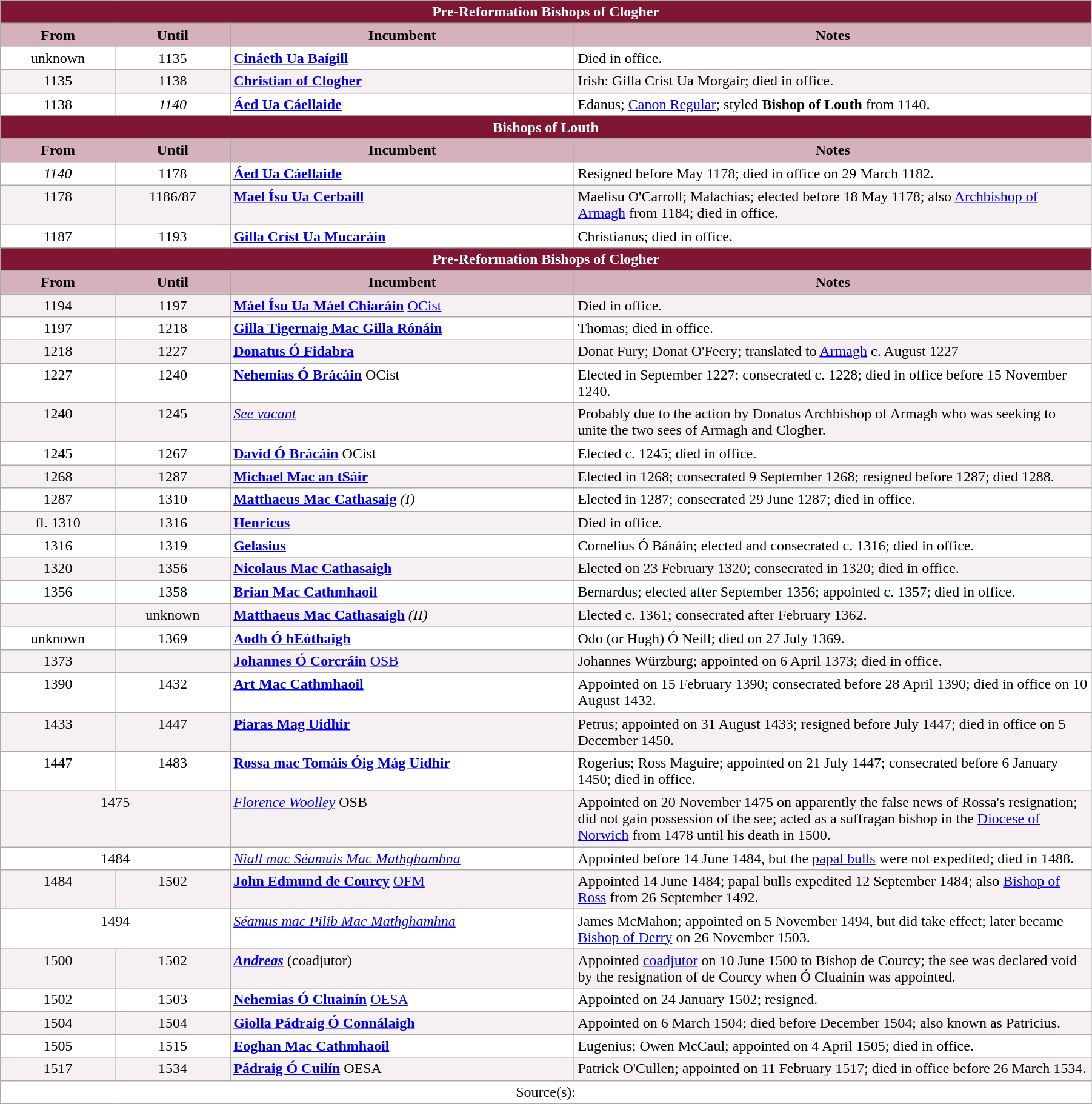<table class="wikitable" style="width:95%;">
<tr>
<th colspan="4" style="background:#7f1734; color:white;">Pre-Reformation Bishops of Clogher</th>
</tr>
<tr>
<th style="background:#d4b1bb; width:10%;">From</th>
<th style="background:#d4b1bb; width:10%;">Until</th>
<th style="background:#d4b1bb; width:30%;">Incumbent</th>
<th style="background:#d4b1bb; width:45%;">Notes</th>
</tr>
<tr style="vertical-align:top; background:white;">
<td style="text-align: center;">unknown</td>
<td style="text-align: center;">1135</td>
<td><strong><a href='#'>Cináeth Ua Baígill</a></strong></td>
<td>Died in office.</td>
</tr>
<tr style="vertical-align:top; background:#f7f0f2;">
<td style="text-align: center;">1135</td>
<td style="text-align: center;">1138</td>
<td><strong><a href='#'>Christian of Clogher</a></strong></td>
<td>Irish: Gilla Críst Ua Morgair; died in office.</td>
</tr>
<tr style="vertical-align:top; background:white;">
<td style="text-align: center;">1138</td>
<td style="text-align: center;"><em>1140</em></td>
<td><strong><a href='#'>Áed Ua Cáellaide</a></strong></td>
<td>Edanus; <a href='#'>Canon Regular</a>; styled <strong>Bishop of Louth</strong> from 1140.</td>
</tr>
<tr>
<th colspan="4" style="background:#7f1734; color:white;">Bishops of Louth</th>
</tr>
<tr>
<th style="background:#d4b1bb; width:10%;">From</th>
<th style="background:#d4b1bb; width:10%;">Until</th>
<th style="background:#d4b1bb; width:30%;">Incumbent</th>
<th style="background:#d4b1bb; width:45%;">Notes</th>
</tr>
<tr style="vertical-align:top; background:white;">
<td style="text-align: center;"><em>1140</em></td>
<td style="text-align: center;">1178</td>
<td><strong><a href='#'>Áed Ua Cáellaide</a></strong></td>
<td>Resigned before May 1178; died in office on 29 March 1182.</td>
</tr>
<tr style="vertical-align:top; background:#f7f0f2;">
<td style="text-align: center;">1178</td>
<td style="text-align: center;">1186/87</td>
<td><strong><a href='#'>Mael Ísu Ua Cerbaill</a></strong></td>
<td>Maelisu O'Carroll; Malachias; elected before 18 May 1178; also <a href='#'>Archbishop of Armagh</a> from 1184; died in office.</td>
</tr>
<tr style="vertical-align:top; background:white;">
<td style="text-align: center;">1187</td>
<td style="text-align: center;">1193</td>
<td><strong><a href='#'>Gilla Críst Ua Mucaráin</a></strong></td>
<td>Christianus; died in office.</td>
</tr>
<tr>
<th colspan="4" style="background:#7f1734; color:white;">Pre-Reformation Bishops of Clogher</th>
</tr>
<tr>
<th style="background:#d4b1bb; width:10%;">From</th>
<th style="background:#d4b1bb; width:10%;">Until</th>
<th style="background:#d4b1bb; width:30%;">Incumbent</th>
<th style="background:#d4b1bb; width:45%;">Notes</th>
</tr>
<tr style="vertical-align:top; background:#f7f0f2;">
<td style="text-align: center;">1194</td>
<td style="text-align: center;">1197</td>
<td><strong><a href='#'>Máel Ísu Ua Máel Chiaráin</a></strong> <a href='#'>OCist</a></td>
<td>Died in office.</td>
</tr>
<tr style="vertical-align:top; background:white;">
<td style="text-align: center;">1197</td>
<td style="text-align: center;">1218</td>
<td><strong><a href='#'>Gilla Tigernaig Mac Gilla Rónáin</a></strong></td>
<td>Thomas; died in office.</td>
</tr>
<tr style="vertical-align:top; background:#f7f0f2;">
<td style="text-align: center;">1218</td>
<td style="text-align: center;">1227</td>
<td><strong><a href='#'>Donatus Ó Fidabra</a></strong></td>
<td>Donat Fury; Donat O'Feery; translated to <a href='#'>Armagh</a> c. August 1227</td>
</tr>
<tr style="vertical-align:top; background:white;">
<td style="text-align: center;">1227</td>
<td style="text-align: center;">1240</td>
<td><strong><a href='#'>Nehemias Ó Brácáin</a></strong> OCist</td>
<td>Elected in September 1227; consecrated c. 1228; died in office before 15 November 1240.</td>
</tr>
<tr style="vertical-align:top; background:#f7f0f2;">
<td style="text-align: center;">1240</td>
<td style="text-align: center;">1245</td>
<td><em><a href='#'>See vacant</a></em></td>
<td>Probably due to the action by Donatus Archbishop of Armagh who was seeking to unite the two sees of Armagh and Clogher.</td>
</tr>
<tr style="vertical-align:top; background:white;">
<td style="text-align: center;">1245</td>
<td style="text-align: center;">1267</td>
<td><strong><a href='#'>David Ó Brácáin</a></strong> OCist</td>
<td>Elected c. 1245; died in office.</td>
</tr>
<tr style="vertical-align:top; background:#f7f0f2;">
<td style="text-align: center;">1268</td>
<td style="text-align: center;">1287</td>
<td><strong><a href='#'>Michael Mac an tSáir</a></strong></td>
<td>Elected in 1268; consecrated 9 September 1268; resigned before 1287; died 1288.</td>
</tr>
<tr style="vertical-align:top; background:white;">
<td style="text-align: center;">1287</td>
<td style="text-align: center;">1310</td>
<td><strong><a href='#'>Matthaeus Mac Cathasaig</a></strong> <em>(I)</em></td>
<td>Elected in 1287; consecrated 29 June 1287; died in office.</td>
</tr>
<tr style="vertical-align:top; background:#f7f0f2;">
<td style="text-align: center;">fl. 1310</td>
<td style="text-align: center;">1316</td>
<td><strong><a href='#'>Henricus</a></strong></td>
<td>Died in office.</td>
</tr>
<tr style="vertical-align:top; background:white;">
<td style="text-align: center;">1316</td>
<td style="text-align: center;">1319</td>
<td><strong><a href='#'>Gelasius</a></strong></td>
<td>Cornelius Ó Bánáin; elected and consecrated c. 1316; died in office.</td>
</tr>
<tr style="vertical-align:top; background:#f7f0f2;">
<td style="text-align: center;">1320</td>
<td style="text-align: center;">1356</td>
<td><strong><a href='#'>Nicolaus Mac Cathasaigh</a></strong></td>
<td>Elected on 23 February 1320; consecrated in 1320; died in office.</td>
</tr>
<tr style="vertical-align:top; background:white;">
<td style="text-align: center;">1356</td>
<td style="text-align: center;">1358</td>
<td><strong><a href='#'>Brian Mac Cathmhaoil</a></strong></td>
<td>Bernardus; elected after September 1356; appointed c. 1357; died in office.</td>
</tr>
<tr style="vertical-align:top; background:#f7f0f2;">
<td style="text-align: center;"></td>
<td style="text-align: center;">unknown</td>
<td><strong><a href='#'>Matthaeus Mac Cathasaigh</a></strong> <em>(II)</em></td>
<td>Elected c. 1361; consecrated after February 1362.</td>
</tr>
<tr style="vertical-align:top; background:white;">
<td style="text-align: center;">unknown</td>
<td style="text-align: center;">1369</td>
<td><strong><a href='#'>Aodh Ó hEóthaigh</a></strong></td>
<td>Odo (or Hugh) Ó Neill; died on 27 July 1369.</td>
</tr>
<tr style="vertical-align:top; background:#f7f0f2;">
<td style="text-align: center;">1373</td>
<td style="text-align: center;"></td>
<td><strong><a href='#'>Johannes Ó Corcráin</a></strong> <a href='#'>OSB</a></td>
<td>Johannes Würzburg; appointed on 6 April 1373; died in office.</td>
</tr>
<tr style="vertical-align:top; background:white;">
<td style="text-align: center;">1390</td>
<td style="text-align: center;">1432</td>
<td><strong><a href='#'>Art Mac Cathmhaoil</a></strong></td>
<td>Appointed on 15 February 1390; consecrated before 28 April 1390; died in office on 10 August 1432.</td>
</tr>
<tr style="vertical-align:top; background:#f7f0f2;">
<td style="text-align: center;">1433</td>
<td style="text-align: center;">1447</td>
<td><strong><a href='#'>Piaras Mag Uidhir</a></strong></td>
<td>Petrus; appointed on 31 August 1433; resigned before July 1447; died in office on 5 December 1450.</td>
</tr>
<tr style="vertical-align:top; background:white;">
<td style="text-align: center;">1447</td>
<td style="text-align: center;">1483</td>
<td><strong><a href='#'>Rossa mac Tomáis Óig Mág Uidhir</a></strong></td>
<td>Rogerius; Ross Maguire; appointed on 21 July 1447; consecrated before 6 January 1450; died in office.</td>
</tr>
<tr style="vertical-align:top; background:#f7f0f2;">
<td style="text-align: center;" colspan="2">1475</td>
<td><em><a href='#'>Florence Woolley</a></em> OSB</td>
<td>Appointed on 20 November 1475 on apparently the false news of Rossa's resignation; did not gain possession of the see; acted as a suffragan bishop in the <a href='#'>Diocese of Norwich</a> from 1478 until his death in 1500.</td>
</tr>
<tr style="vertical-align:top; background:white;">
<td style="text-align: center;" colspan="2">1484</td>
<td><em><a href='#'>Niall mac Séamuis Mac Mathghamhna</a></em></td>
<td>Appointed before 14 June 1484, but the <a href='#'>papal bulls</a> were not expedited; died in 1488.</td>
</tr>
<tr style="vertical-align:top; background:#f7f0f2;">
<td style="text-align: center;">1484</td>
<td style="text-align: center;">1502</td>
<td><strong><a href='#'>John Edmund de Courcy</a></strong> <a href='#'>OFM</a></td>
<td>Appointed 14 June 1484; papal bulls expedited 12 September 1484; also <a href='#'>Bishop of Ross</a> from 26 September 1492.</td>
</tr>
<tr style="vertical-align:top; background:white;">
<td style="text-align: center;" colspan="2">1494</td>
<td><em><a href='#'>Séamus mac Pilib Mac Mathghamhna</a></em></td>
<td>James McMahon; appointed on 5 November 1494, but did take effect; later became <a href='#'>Bishop of Derry</a> on 26 November 1503.</td>
</tr>
<tr style="vertical-align:top; background:#f7f0f2;">
<td style="text-align: center;">1500</td>
<td style="text-align: center;">1502</td>
<td><strong><em><a href='#'>Andreas</a></em></strong> (coadjutor)</td>
<td>Appointed <a href='#'>coadjutor</a> on 10 June 1500 to Bishop de Courcy; the see was declared void by the resignation of de Courcy when Ó Cluainín was appointed.</td>
</tr>
<tr style="vertical-align:top; background:white;">
<td style="text-align: center;">1502</td>
<td style="text-align: center;">1503</td>
<td><strong><a href='#'>Nehemias Ó Cluainín</a></strong> <a href='#'>OESA</a></td>
<td>Appointed on 24 January 1502; resigned.</td>
</tr>
<tr style="vertical-align:top; background:#f7f0f2;">
<td style="text-align: center;">1504</td>
<td style="text-align: center;">1504</td>
<td><strong><a href='#'>Giolla Pádraig Ó Connálaigh</a></strong></td>
<td>Appointed on 6 March 1504; died before December 1504; also known as Patricius.</td>
</tr>
<tr style="vertical-align:top; background:white;">
<td style="text-align: center;">1505</td>
<td style="text-align: center;">1515</td>
<td><strong><a href='#'>Eoghan Mac Cathmhaoil</a></strong></td>
<td>Eugenius; Owen McCaul; appointed on 4 April 1505; died in office.</td>
</tr>
<tr style="vertical-align:top; background:#f7f0f2;">
<td style="text-align: center;">1517</td>
<td style="text-align: center;">1534</td>
<td><strong><a href='#'>Pádraig Ó Cuilín</a></strong> OESA</td>
<td>Patrick O'Cullen; appointed on 11 February 1517; died in office before 26 March 1534.</td>
</tr>
<tr style="vertical-align:top; background:white;">
<td colspan="4" style="text-align: center;">Source(s):</td>
</tr>
</table>
